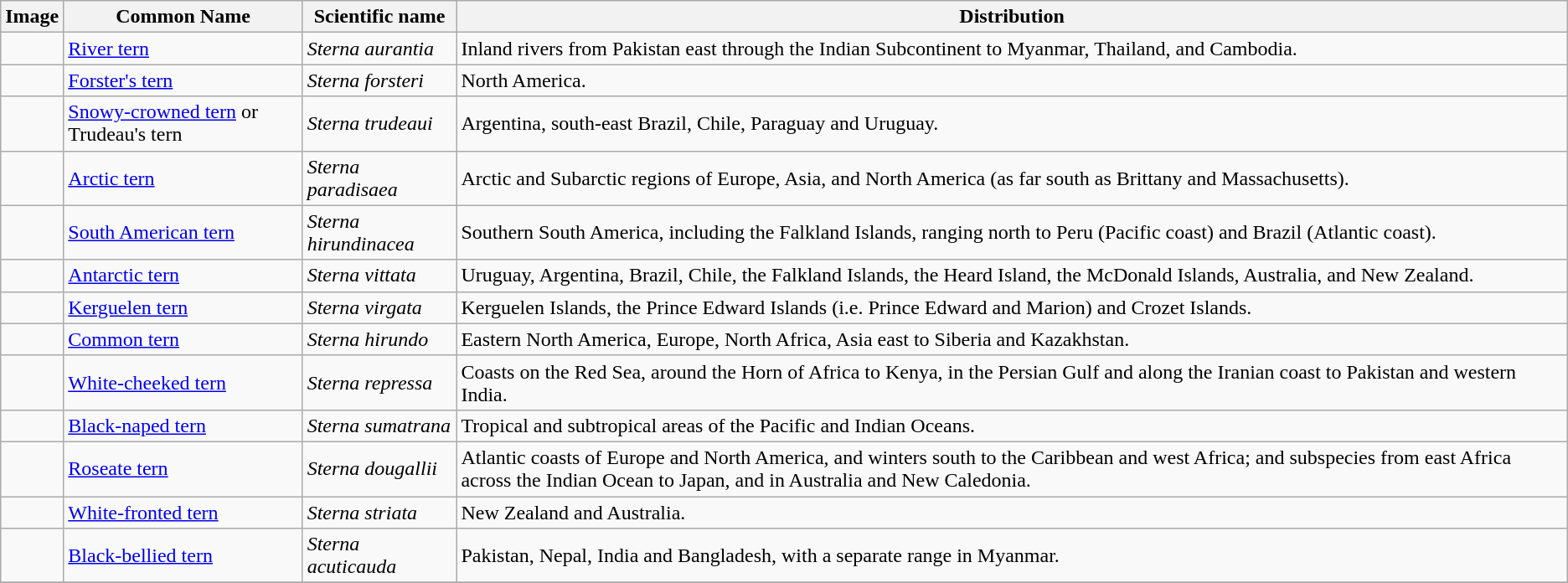<table class="wikitable">
<tr>
<th>Image</th>
<th>Common Name</th>
<th>Scientific name</th>
<th>Distribution</th>
</tr>
<tr>
<td></td>
<td><a href='#'>River tern</a></td>
<td><em>Sterna aurantia</em></td>
<td>Inland rivers from Pakistan east through the Indian Subcontinent to Myanmar, Thailand, and Cambodia.</td>
</tr>
<tr>
<td></td>
<td><a href='#'>Forster's tern</a></td>
<td><em>Sterna forsteri</em></td>
<td>North America.</td>
</tr>
<tr>
<td></td>
<td><a href='#'>Snowy-crowned tern</a> or Trudeau's tern</td>
<td><em>Sterna trudeaui</em></td>
<td>Argentina, south-east Brazil, Chile, Paraguay and Uruguay.</td>
</tr>
<tr>
<td></td>
<td><a href='#'>Arctic tern</a></td>
<td><em>Sterna paradisaea</em></td>
<td>Arctic and Subarctic regions of Europe, Asia, and North America (as far south as Brittany and Massachusetts).</td>
</tr>
<tr>
<td></td>
<td><a href='#'>South American tern</a></td>
<td><em>Sterna hirundinacea</em></td>
<td>Southern South America, including the Falkland Islands, ranging north to Peru (Pacific coast) and Brazil (Atlantic coast).</td>
</tr>
<tr>
<td></td>
<td><a href='#'>Antarctic tern</a></td>
<td><em>Sterna vittata</em></td>
<td>Uruguay, Argentina, Brazil, Chile, the Falkland Islands, the Heard Island, the McDonald Islands, Australia, and New Zealand.</td>
</tr>
<tr>
<td></td>
<td><a href='#'>Kerguelen tern</a></td>
<td><em>Sterna virgata</em></td>
<td>Kerguelen Islands, the Prince Edward Islands (i.e. Prince Edward and Marion) and Crozet Islands.</td>
</tr>
<tr>
<td></td>
<td><a href='#'>Common tern</a></td>
<td><em>Sterna hirundo</em></td>
<td>Eastern North America, Europe, North Africa, Asia east to Siberia and Kazakhstan.</td>
</tr>
<tr>
<td></td>
<td><a href='#'>White-cheeked tern</a></td>
<td><em>Sterna repressa</em></td>
<td>Coasts on the Red Sea, around the Horn of Africa to Kenya, in the Persian Gulf and along the Iranian coast to Pakistan and western India.</td>
</tr>
<tr>
<td></td>
<td><a href='#'>Black-naped tern</a></td>
<td><em>Sterna sumatrana</em></td>
<td>Tropical and subtropical areas of the Pacific and Indian Oceans.</td>
</tr>
<tr>
<td></td>
<td><a href='#'>Roseate tern</a></td>
<td><em>Sterna dougallii</em></td>
<td>Atlantic coasts of Europe and North America, and winters south to the Caribbean and west Africa; and subspecies from east Africa across the Indian Ocean to Japan, and in Australia and New Caledonia.</td>
</tr>
<tr>
<td></td>
<td><a href='#'>White-fronted tern</a></td>
<td><em>Sterna striata</em></td>
<td>New Zealand and Australia.</td>
</tr>
<tr>
<td></td>
<td><a href='#'>Black-bellied tern</a></td>
<td><em>Sterna acuticauda</em></td>
<td>Pakistan, Nepal, India and Bangladesh, with a separate range in Myanmar.</td>
</tr>
<tr>
</tr>
</table>
